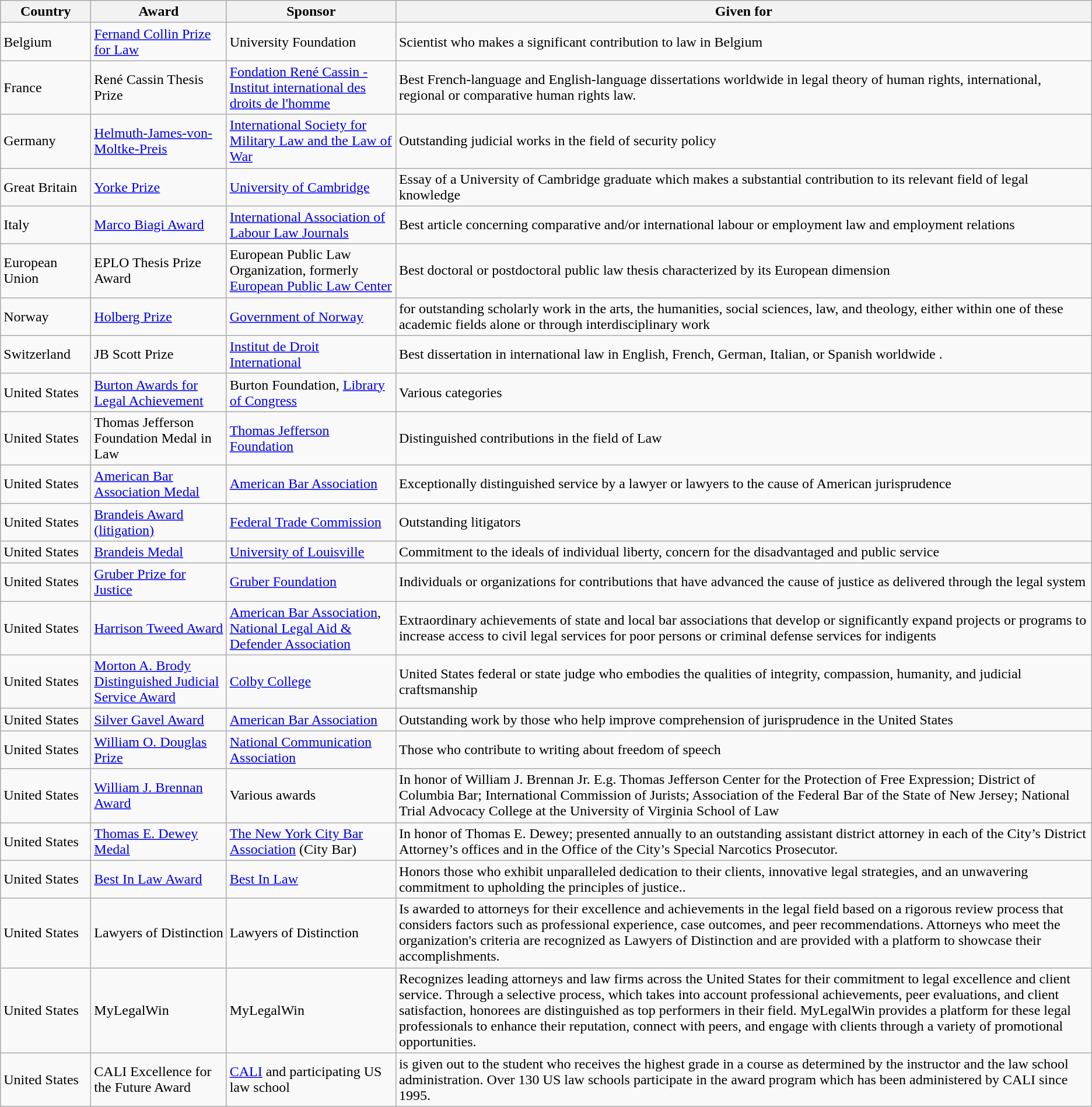<table class = "wikitable sortable">
<tr>
<th style="width:6em;">Country</th>
<th>Award</th>
<th>Sponsor</th>
<th>Given for</th>
</tr>
<tr>
<td>Belgium</td>
<td><a href='#'>Fernand Collin Prize for Law</a></td>
<td>University Foundation</td>
<td>Scientist who makes a significant contribution to law in Belgium</td>
</tr>
<tr>
<td>France</td>
<td>René Cassin Thesis Prize</td>
<td><a href='#'>Fondation René Cassin - Institut international des droits de l'homme</a></td>
<td>Best French-language and English-language dissertations worldwide in legal theory of human rights, international, regional or comparative human rights law.  </td>
</tr>
<tr>
<td>Germany</td>
<td><a href='#'>Helmuth-James-von-Moltke-Preis</a></td>
<td><a href='#'>International Society for Military Law and the Law of War</a></td>
<td>Outstanding judicial works in the field of security policy</td>
</tr>
<tr>
<td>Great Britain</td>
<td><a href='#'>Yorke Prize</a></td>
<td><a href='#'>University of Cambridge</a></td>
<td>Essay of a University of Cambridge graduate which makes a substantial contribution to its relevant field of legal knowledge</td>
</tr>
<tr>
<td>Italy</td>
<td><a href='#'>Marco Biagi Award</a></td>
<td><a href='#'>International Association of Labour Law Journals</a></td>
<td>Best article concerning comparative and/or international labour or employment law and employment relations </td>
</tr>
<tr>
<td>European Union</td>
<td>EPLO Thesis Prize Award</td>
<td>European Public Law Organization, formerly <a href='#'>European Public Law Center</a></td>
<td>Best doctoral or postdoctoral public law thesis characterized by its European dimension </td>
</tr>
<tr>
<td>Norway</td>
<td><a href='#'>Holberg Prize</a></td>
<td><a href='#'>Government of Norway</a></td>
<td>for outstanding scholarly work in the arts, the humanities, social sciences, law, and theology, either within one of these academic fields alone or through interdisciplinary work</td>
</tr>
<tr>
<td>Switzerland</td>
<td>JB Scott Prize</td>
<td><a href='#'>Institut de Droit International</a></td>
<td>Best dissertation in international law in English, French, German, Italian, or Spanish worldwide . </td>
</tr>
<tr>
<td>United States</td>
<td><a href='#'>Burton Awards for Legal Achievement</a></td>
<td>Burton Foundation, <a href='#'>Library of Congress</a></td>
<td>Various categories</td>
</tr>
<tr>
<td>United States</td>
<td>Thomas Jefferson Foundation Medal in Law</td>
<td><a href='#'>Thomas Jefferson Foundation</a></td>
<td>Distinguished contributions in the field of  Law</td>
</tr>
<tr>
<td>United States</td>
<td><a href='#'>American Bar Association Medal</a></td>
<td><a href='#'>American Bar Association</a></td>
<td>Exceptionally distinguished service by a lawyer or lawyers to the cause of American jurisprudence</td>
</tr>
<tr>
<td>United States</td>
<td><a href='#'>Brandeis Award (litigation)</a></td>
<td><a href='#'>Federal Trade Commission</a></td>
<td>Outstanding litigators</td>
</tr>
<tr>
<td>United States</td>
<td><a href='#'>Brandeis Medal</a></td>
<td><a href='#'>University of Louisville</a></td>
<td>Commitment to the ideals of individual liberty, concern for the disadvantaged and public service</td>
</tr>
<tr>
<td>United States</td>
<td><a href='#'>Gruber Prize for Justice</a></td>
<td><a href='#'>Gruber Foundation</a></td>
<td>Individuals or organizations for contributions that have advanced the cause of justice as delivered through the legal system</td>
</tr>
<tr>
<td>United States</td>
<td><a href='#'>Harrison Tweed Award</a></td>
<td><a href='#'>American Bar Association</a>, <a href='#'>National Legal Aid & Defender Association</a></td>
<td>Extraordinary achievements of state and local bar associations that develop or significantly expand projects or programs to increase access to civil legal services for poor persons or criminal defense services for indigents</td>
</tr>
<tr>
<td>United States</td>
<td><a href='#'>Morton A. Brody Distinguished Judicial Service Award</a></td>
<td><a href='#'>Colby College</a></td>
<td>United States federal or state judge who embodies the qualities of integrity, compassion, humanity, and judicial craftsmanship</td>
</tr>
<tr>
<td>United States</td>
<td><a href='#'>Silver Gavel Award</a></td>
<td><a href='#'>American Bar Association</a></td>
<td>Outstanding work by those who help improve comprehension of jurisprudence in the United States</td>
</tr>
<tr>
<td>United States</td>
<td><a href='#'>William O. Douglas Prize</a></td>
<td><a href='#'>National Communication Association</a></td>
<td>Those who contribute to writing about freedom of speech</td>
</tr>
<tr>
<td>United States</td>
<td><a href='#'>William J. Brennan Award</a></td>
<td>Various awards</td>
<td>In honor of William J. Brennan Jr. E.g. Thomas Jefferson Center for the Protection of Free Expression; District of Columbia Bar; International Commission of Jurists; Association of the Federal Bar of the State of New Jersey; National Trial Advocacy College at the University of Virginia School of Law</td>
</tr>
<tr>
<td>United States</td>
<td><a href='#'>Thomas E. Dewey Medal</a></td>
<td><a href='#'>The New York City Bar Association</a> (City Bar)</td>
<td>In honor of Thomas E. Dewey; presented annually to an outstanding assistant district attorney in each of the City’s District Attorney’s offices and in the Office of the City’s Special Narcotics Prosecutor.</td>
</tr>
<tr>
<td>United States</td>
<td><a href='#'>Best In Law Award</a></td>
<td><a href='#'>Best In Law</a></td>
<td>Honors those who exhibit unparalleled dedication to their clients, innovative legal strategies, and an unwavering commitment to upholding the principles of justice..</td>
</tr>
<tr>
<td>United States</td>
<td>Lawyers of Distinction</td>
<td>Lawyers of Distinction</td>
<td>Is awarded to attorneys for their excellence and achievements in the legal field based on a rigorous review process that considers factors such as professional experience, case outcomes, and peer recommendations. Attorneys who meet the organization's criteria are recognized as Lawyers of Distinction and are provided with a platform to showcase their accomplishments.</td>
</tr>
<tr>
<td>United States</td>
<td>MyLegalWin</td>
<td>MyLegalWin</td>
<td>Recognizes leading attorneys and law firms across the United States for their commitment to legal excellence and client service. Through a selective process, which takes into account professional achievements, peer evaluations, and client satisfaction, honorees are distinguished as top performers in their field. MyLegalWin provides a platform for these legal professionals to enhance their reputation, connect with peers, and engage with clients through a variety of promotional opportunities.</td>
</tr>
<tr>
<td>United States</td>
<td>CALI Excellence for the Future Award</td>
<td><a href='#'>CALI</a> and participating US law school</td>
<td> is given out to the student who receives the highest grade in a course as determined by the instructor and the law school administration.  Over 130 US law schools participate in the award program which has been administered by CALI since 1995.</td>
</tr>
</table>
